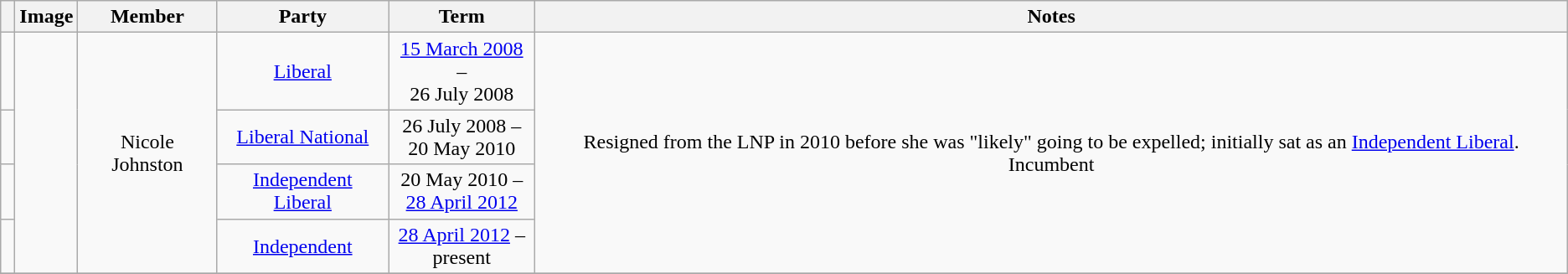<table class="wikitable" style="text-align:center">
<tr>
<th></th>
<th>Image</th>
<th>Member</th>
<th>Party</th>
<th>Term</th>
<th>Notes</th>
</tr>
<tr>
<td> </td>
<td rowspan="4"></td>
<td rowspan="4">Nicole Johnston</td>
<td><a href='#'>Liberal</a></td>
<td><a href='#'>15 March 2008</a>  –<br> 26 July 2008</td>
<td rowspan="4">Resigned from the LNP in 2010 before she was "likely" going to be expelled; initially sat as an <a href='#'>Independent Liberal</a>. Incumbent</td>
</tr>
<tr>
<td> </td>
<td><a href='#'>Liberal National</a></td>
<td>26 July 2008 –<br>20 May 2010</td>
</tr>
<tr>
<td> </td>
<td><a href='#'>Independent Liberal</a></td>
<td>20 May 2010 –<br> <a href='#'>28 April 2012</a></td>
</tr>
<tr>
<td> </td>
<td><a href='#'>Independent</a></td>
<td><a href='#'>28 April 2012</a> –<br> present</td>
</tr>
<tr>
</tr>
</table>
